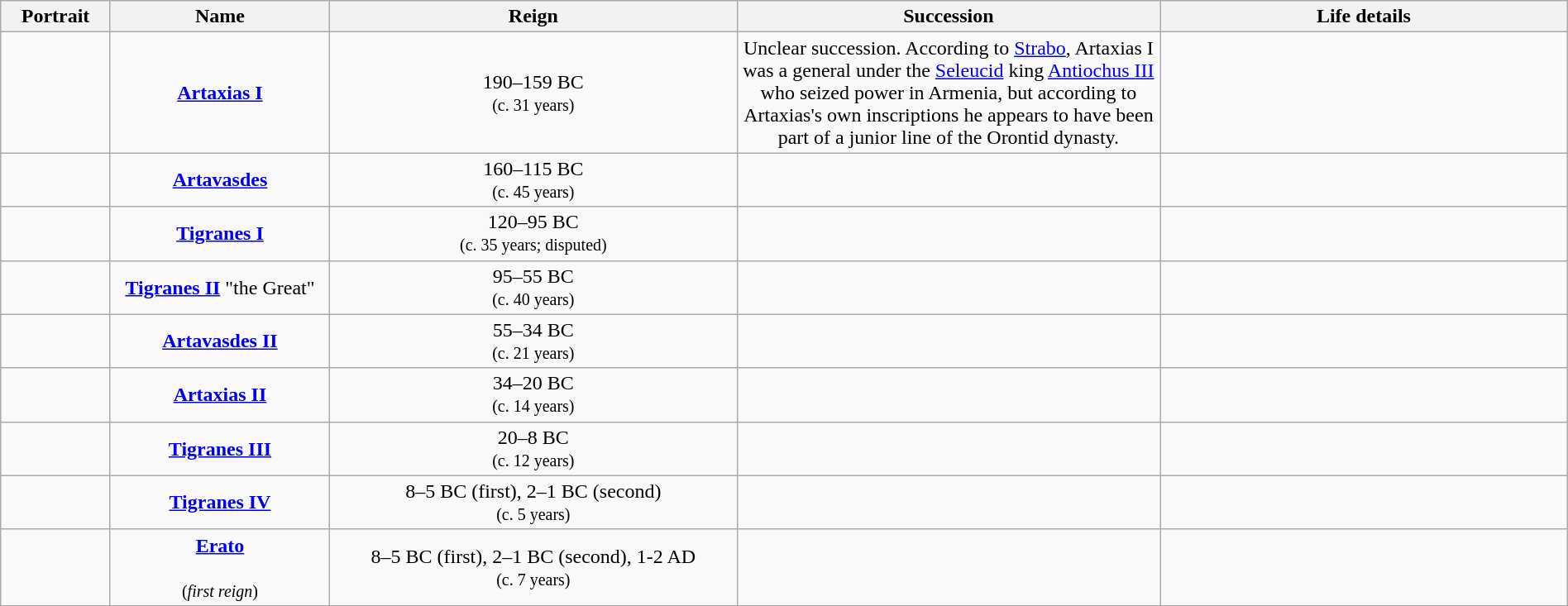<table class="wikitable" style="text-align:center; width:100%;">
<tr>
<th width="7%">Portrait</th>
<th width="14%">Name</th>
<th width="26%">Reign</th>
<th width="27%">Succession</th>
<th width="26%">Life details</th>
</tr>
<tr>
<td></td>
<td><strong><a href='#'>Artaxias I</a></strong><br></td>
<td> 190–159 BC<br><small>(c. 31 years)</small></td>
<td>Unclear succession. According to <a href='#'>Strabo</a>, Artaxias I was a general under the <a href='#'>Seleucid</a> king <a href='#'>Antiochus III</a> who seized power in Armenia, but according to Artaxias's own inscriptions he appears to have been part of a junior line of the Orontid dynasty.</td>
<td></td>
</tr>
<tr>
<td></td>
<td><strong><a href='#'>Artavasdes</a></strong><br></td>
<td> 160–115 BC<br><small>(c. 45 years)</small></td>
<td></td>
<td></td>
</tr>
<tr>
<td></td>
<td><strong><a href='#'>Tigranes I</a></strong><br></td>
<td> 120–95 BC<br><small>(c. 35 years; disputed)</small></td>
<td></td>
<td></td>
</tr>
<tr>
<td></td>
<td><strong><a href='#'>Tigranes II</a></strong> "the Great"<br></td>
<td> 95–55 BC<br><small>(c. 40 years)</small></td>
<td></td>
<td></td>
</tr>
<tr>
<td></td>
<td><strong><a href='#'>Artavasdes II</a></strong><br></td>
<td> 55–34 BC<br><small>(c. 21 years)</small></td>
<td></td>
<td></td>
</tr>
<tr>
<td></td>
<td><strong><a href='#'>Artaxias II</a></strong><br></td>
<td> 34–20 BC<br><small>(c. 14 years)</small></td>
<td></td>
<td></td>
</tr>
<tr>
<td></td>
<td><strong><a href='#'>Tigranes III</a></strong><br></td>
<td> 20–8 BC<br><small>(c. 12 years)</small></td>
<td></td>
<td></td>
</tr>
<tr>
<td></td>
<td><strong><a href='#'>Tigranes IV</a></strong><br></td>
<td> 8–5 BC (first), 2–1 BC (second)<br><small>(c. 5 years)</small></td>
<td></td>
<td></td>
</tr>
<tr>
<td></td>
<td><strong><a href='#'>Erato</a></strong><br><br><small>(<em>first reign</em>)</small></td>
<td> 8–5 BC (first), 2–1 BC (second), 1-2 AD<br><small>(c. 7 years)</small></td>
<td></td>
<td></td>
</tr>
</table>
